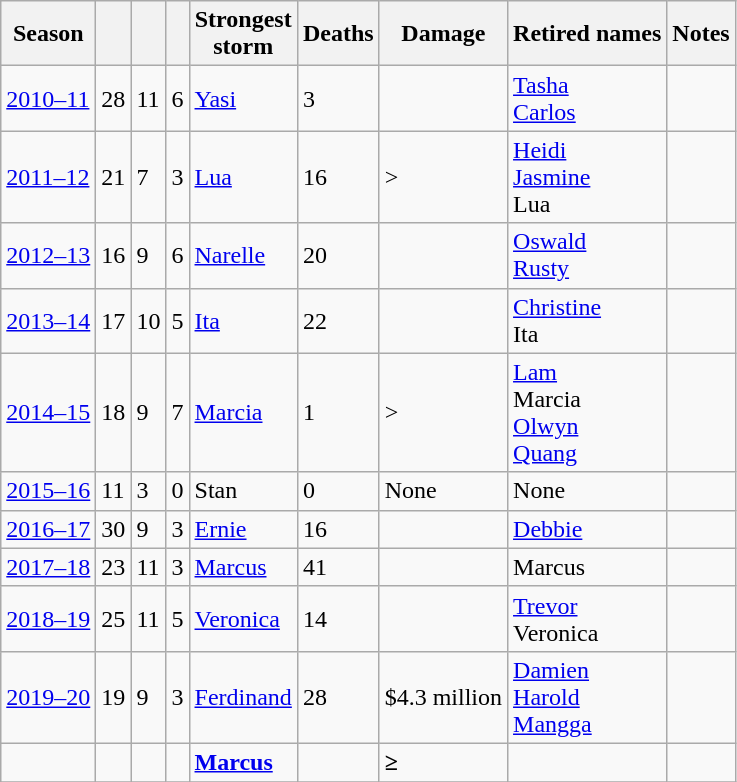<table class="wikitable sortable">
<tr>
<th>Season</th>
<th></th>
<th></th>
<th></th>
<th>Strongest<br>storm</th>
<th>Deaths</th>
<th>Damage</th>
<th class=unsortable>Retired names</th>
<th class=unsortable>Notes</th>
</tr>
<tr>
<td><a href='#'>2010–11</a></td>
<td>28 </td>
<td>11</td>
<td>6</td>
<td> <a href='#'>Yasi</a></td>
<td>3</td>
<td></td>
<td> <a href='#'>Tasha</a><br> <a href='#'>Carlos</a></td>
<td></td>
</tr>
<tr>
<td><a href='#'>2011–12</a></td>
<td>21</td>
<td>7</td>
<td>3</td>
<td> <a href='#'>Lua</a></td>
<td>16</td>
<td>> </td>
<td> <a href='#'>Heidi</a><br> <a href='#'>Jasmine</a><br> Lua</td>
<td></td>
</tr>
<tr>
<td><a href='#'>2012–13</a></td>
<td>16</td>
<td>9</td>
<td>6</td>
<td> <a href='#'>Narelle</a></td>
<td>20</td>
<td></td>
<td> <a href='#'>Oswald</a><br> <a href='#'>Rusty</a></td>
<td></td>
</tr>
<tr>
<td><a href='#'>2013–14</a></td>
<td>17</td>
<td>10</td>
<td>5</td>
<td> <a href='#'>Ita</a></td>
<td>22</td>
<td></td>
<td> <a href='#'>Christine</a><br> Ita</td>
<td></td>
</tr>
<tr>
<td><a href='#'>2014–15</a></td>
<td>18</td>
<td>9</td>
<td>7</td>
<td> <a href='#'>Marcia</a></td>
<td>1</td>
<td>> </td>
<td> <a href='#'>Lam</a><br> Marcia<br> <a href='#'>Olwyn</a><br> <a href='#'>Quang</a></td>
<td></td>
</tr>
<tr>
<td><a href='#'>2015–16</a></td>
<td>11</td>
<td>3</td>
<td>0</td>
<td> Stan</td>
<td>0</td>
<td>None</td>
<td>None</td>
<td></td>
</tr>
<tr>
<td><a href='#'>2016–17</a></td>
<td>30 </td>
<td>9</td>
<td>3</td>
<td> <a href='#'>Ernie</a></td>
<td>16</td>
<td></td>
<td> <a href='#'>Debbie</a></td>
<td></td>
</tr>
<tr>
<td><a href='#'>2017–18</a></td>
<td>23 </td>
<td>11</td>
<td>3</td>
<td> <a href='#'>Marcus</a></td>
<td>41</td>
<td></td>
<td> Marcus</td>
<td></td>
</tr>
<tr>
<td><a href='#'>2018–19</a></td>
<td>25</td>
<td>11</td>
<td>5</td>
<td> <a href='#'>Veronica</a></td>
<td>14</td>
<td></td>
<td> <a href='#'>Trevor</a><br> Veronica</td>
<td></td>
</tr>
<tr>
<td><a href='#'>2019–20</a></td>
<td>19</td>
<td>9</td>
<td>3</td>
<td> <a href='#'>Ferdinand</a></td>
<td>28</td>
<td>$4.3 million</td>
<td> <a href='#'>Damien</a><br> <a href='#'>Harold</a><br> <a href='#'>Mangga</a></td>
<td></td>
</tr>
<tr>
<td colspan=1></td>
<td><strong></strong></td>
<td><strong></strong></td>
<td><strong></strong></td>
<td><strong><a href='#'>Marcus</a></strong></td>
<td><strong></strong></td>
<td><strong>≥</strong></td>
<td></td>
<td></td>
</tr>
<tr>
</tr>
</table>
